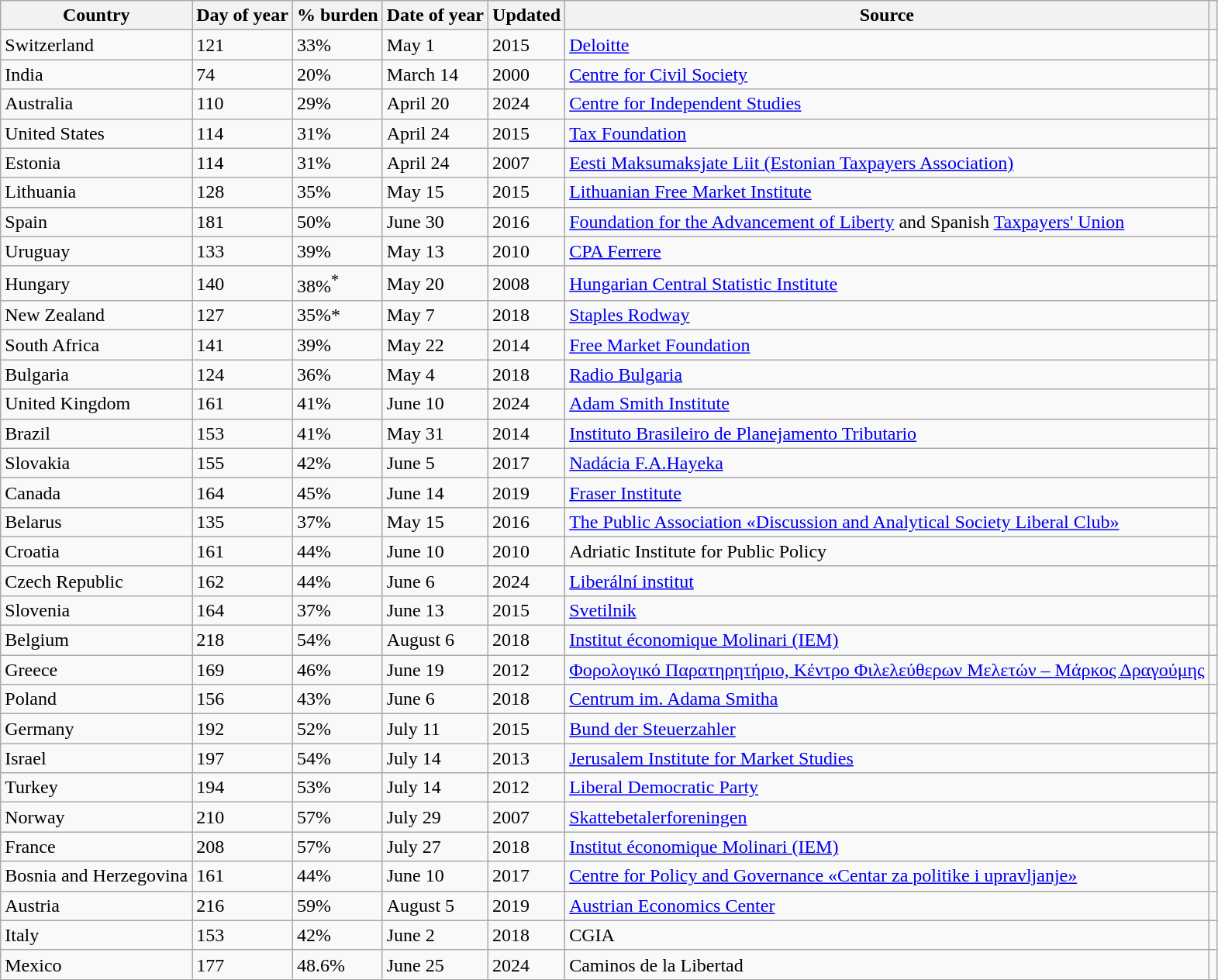<table class="wikitable sortable">
<tr>
<th>Country</th>
<th>Day of year</th>
<th>% burden</th>
<th>Date of year</th>
<th>Updated</th>
<th>Source</th>
<th class="unsortable"></th>
</tr>
<tr>
<td>Switzerland</td>
<td>121</td>
<td>33%</td>
<td>May 1</td>
<td>2015</td>
<td><a href='#'>Deloitte</a></td>
<td></td>
</tr>
<tr>
<td>India</td>
<td>74</td>
<td>20%</td>
<td>March 14</td>
<td>2000</td>
<td><a href='#'>Centre for Civil Society</a></td>
<td></td>
</tr>
<tr>
<td>Australia</td>
<td>110</td>
<td>29%</td>
<td>April 20</td>
<td>2024</td>
<td><a href='#'>Centre for Independent Studies</a></td>
<td></td>
</tr>
<tr>
<td>United States</td>
<td>114</td>
<td>31%</td>
<td>April 24</td>
<td>2015</td>
<td><a href='#'>Tax Foundation</a></td>
<td></td>
</tr>
<tr>
<td>Estonia</td>
<td>114</td>
<td>31%</td>
<td>April 24</td>
<td>2007</td>
<td><a href='#'>Eesti Maksumaksjate Liit (Estonian Taxpayers Association)</a></td>
<td></td>
</tr>
<tr>
<td>Lithuania</td>
<td>128</td>
<td>35%</td>
<td>May 15</td>
<td>2015</td>
<td><a href='#'>Lithuanian Free Market Institute</a></td>
<td></td>
</tr>
<tr>
<td>Spain</td>
<td>181</td>
<td>50%</td>
<td>June 30</td>
<td>2016</td>
<td><a href='#'>Foundation for the Advancement of Liberty</a> and Spanish <a href='#'>Taxpayers' Union</a></td>
<td></td>
</tr>
<tr>
<td>Uruguay</td>
<td>133</td>
<td>39%</td>
<td>May 13</td>
<td>2010</td>
<td><a href='#'>CPA Ferrere</a></td>
<td></td>
</tr>
<tr>
<td>Hungary</td>
<td>140</td>
<td>38%<sup>*</sup></td>
<td>May 20</td>
<td>2008</td>
<td><a href='#'>Hungarian Central Statistic Institute</a></td>
<td></td>
</tr>
<tr>
<td>New Zealand</td>
<td>127</td>
<td>35%*</td>
<td>May 7</td>
<td>2018</td>
<td><a href='#'>Staples Rodway</a></td>
<td></td>
</tr>
<tr>
<td>South Africa</td>
<td>141</td>
<td>39%</td>
<td>May 22</td>
<td>2014</td>
<td><a href='#'>Free Market Foundation</a></td>
<td></td>
</tr>
<tr>
<td>Bulgaria</td>
<td>124</td>
<td>36%</td>
<td>May 4</td>
<td>2018</td>
<td><a href='#'>Radio Bulgaria</a></td>
<td></td>
</tr>
<tr>
<td>United Kingdom</td>
<td>161</td>
<td>41%</td>
<td>June 10</td>
<td>2024</td>
<td><a href='#'>Adam Smith Institute</a></td>
<td></td>
</tr>
<tr>
<td>Brazil</td>
<td>153</td>
<td>41%</td>
<td>May 31</td>
<td>2014</td>
<td><a href='#'>Instituto Brasileiro de Planejamento Tributario</a></td>
<td></td>
</tr>
<tr>
<td>Slovakia</td>
<td>155</td>
<td>42%</td>
<td>June 5</td>
<td>2017</td>
<td><a href='#'>Nadácia F.A.Hayeka</a></td>
<td></td>
</tr>
<tr>
<td>Canada</td>
<td>164</td>
<td>45%</td>
<td>June 14</td>
<td>2019</td>
<td><a href='#'>Fraser Institute</a></td>
<td></td>
</tr>
<tr>
<td>Belarus</td>
<td>135</td>
<td>37%</td>
<td>May 15</td>
<td>2016</td>
<td><a href='#'>The Public Association «Discussion and Analytical Society Liberal Club»</a></td>
<td></td>
</tr>
<tr>
<td>Croatia</td>
<td>161</td>
<td>44%</td>
<td>June 10</td>
<td>2010</td>
<td>Adriatic Institute for Public Policy</td>
<td></td>
</tr>
<tr>
<td>Czech Republic</td>
<td>162</td>
<td>44%</td>
<td>June 6</td>
<td>2024</td>
<td><a href='#'>Liberální institut</a></td>
<td></td>
</tr>
<tr>
<td>Slovenia</td>
<td>164</td>
<td>37%</td>
<td>June 13</td>
<td>2015</td>
<td><a href='#'>Svetilnik</a></td>
<td></td>
</tr>
<tr>
<td>Belgium</td>
<td>218</td>
<td>54%</td>
<td>August 6</td>
<td>2018</td>
<td><a href='#'>Institut économique Molinari (IEM)</a></td>
<td></td>
</tr>
<tr>
<td>Greece</td>
<td>169</td>
<td>46%</td>
<td>June 19</td>
<td>2012</td>
<td><a href='#'>Φορολογικό Παρατηρητήριο, Κέντρο Φιλελεύθερων Μελετών – Μάρκος Δραγούμης</a></td>
<td></td>
</tr>
<tr>
<td>Poland</td>
<td>156</td>
<td>43%</td>
<td>June 6</td>
<td>2018</td>
<td><a href='#'>Centrum im. Adama Smitha</a></td>
<td></td>
</tr>
<tr>
<td>Germany</td>
<td>192</td>
<td>52%</td>
<td>July 11</td>
<td>2015</td>
<td><a href='#'>Bund der Steuerzahler</a></td>
<td></td>
</tr>
<tr>
<td>Israel</td>
<td>197</td>
<td>54%</td>
<td>July 14</td>
<td>2013</td>
<td><a href='#'>Jerusalem Institute for Market Studies</a></td>
<td></td>
</tr>
<tr>
<td>Turkey</td>
<td>194</td>
<td>53%</td>
<td>July 14</td>
<td>2012</td>
<td><a href='#'>Liberal Democratic Party</a></td>
<td></td>
</tr>
<tr>
<td>Norway</td>
<td>210</td>
<td>57%</td>
<td>July 29</td>
<td>2007</td>
<td><a href='#'>Skattebetalerforeningen</a></td>
<td></td>
</tr>
<tr>
<td>France</td>
<td>208</td>
<td>57%</td>
<td>July 27</td>
<td>2018</td>
<td><a href='#'>Institut économique Molinari (IEM)</a></td>
<td></td>
</tr>
<tr>
<td>Bosnia and Herzegovina</td>
<td>161</td>
<td>44%</td>
<td>June 10</td>
<td>2017</td>
<td><a href='#'>Centre for Policy and Governance «Centar za politike i upravljanje»</a></td>
<td></td>
</tr>
<tr>
<td>Austria</td>
<td>216</td>
<td>59%</td>
<td>August 5</td>
<td>2019</td>
<td><a href='#'>Austrian Economics Center</a></td>
<td></td>
</tr>
<tr>
<td>Italy</td>
<td>153</td>
<td>42%</td>
<td>June 2</td>
<td>2018</td>
<td>CGIA</td>
<td></td>
</tr>
<tr>
<td>Mexico</td>
<td>177</td>
<td>48.6%</td>
<td>June 25</td>
<td>2024</td>
<td>Caminos de la Libertad</td>
<td></td>
</tr>
</table>
